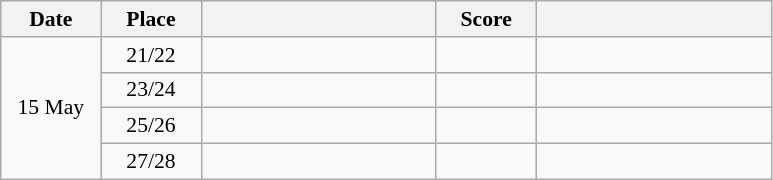<table class="wikitable" style="text-align: center; font-size:90% ">
<tr>
<th width="60">Date</th>
<th width="60">Place</th>
<th align="right" width="150"></th>
<th width="60">Score</th>
<th align="left" width="150"></th>
</tr>
<tr>
<td rowspan=4>15 May</td>
<td>21/22</td>
<td align=left></td>
<td align=center></td>
<td align=left><strong></strong></td>
</tr>
<tr>
<td>23/24</td>
<td align=left></td>
<td align=center></td>
<td align=left><strong></strong></td>
</tr>
<tr>
<td>25/26</td>
<td align=left><strong></strong></td>
<td align=center></td>
<td align=left></td>
</tr>
<tr>
<td>27/28</td>
<td align=left><strong></strong></td>
<td align=center></td>
<td align=left></td>
</tr>
</table>
